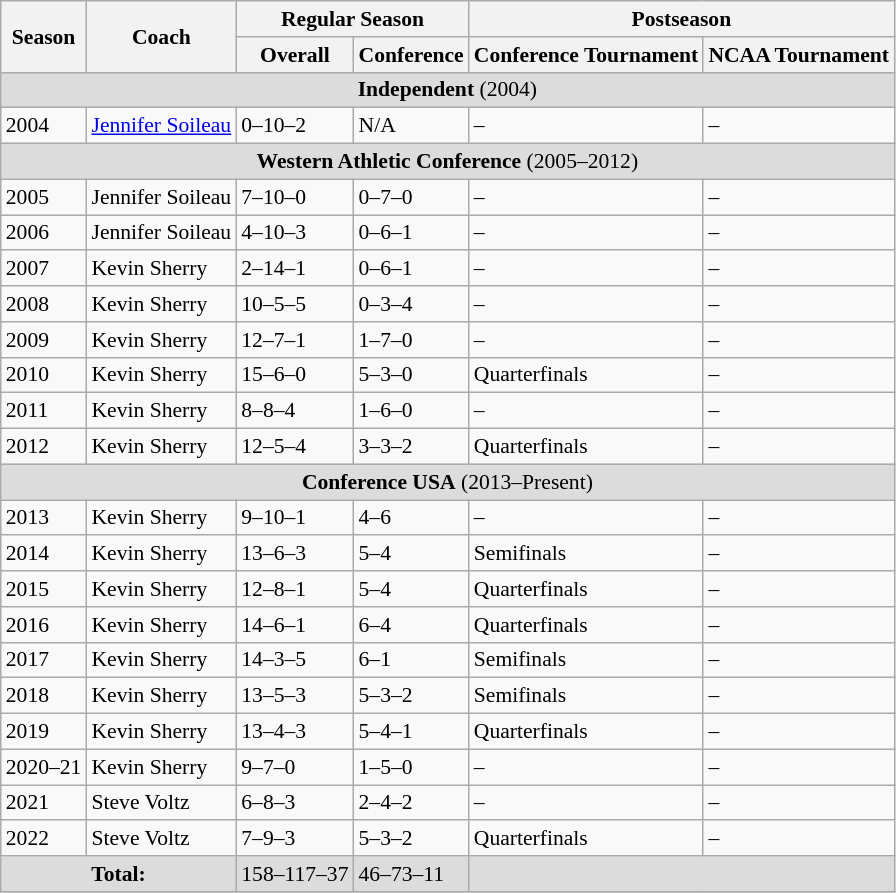<table class="wikitable" style="font-size:90%">
<tr>
<th rowspan="2">Season</th>
<th rowspan="2">Coach</th>
<th colspan="2">Regular Season</th>
<th colspan="2">Postseason</th>
</tr>
<tr>
<th colspan="1">Overall</th>
<th colspan="1">Conference</th>
<th colspan="1">Conference Tournament</th>
<th colspan="1">NCAA Tournament</th>
</tr>
<tr>
<td colspan=7 bgcolor=#DCDCDC align="center"><strong>Independent</strong> (2004)</td>
</tr>
<tr>
<td>2004</td>
<td><a href='#'>Jennifer Soileau</a></td>
<td>0–10–2</td>
<td>N/A</td>
<td>–</td>
<td>–</td>
</tr>
<tr>
<td colspan=7 bgcolor=#DCDCDC align="center"><strong>Western Athletic Conference</strong> (2005–2012)</td>
</tr>
<tr>
<td>2005</td>
<td>Jennifer Soileau</td>
<td>7–10–0</td>
<td>0–7–0</td>
<td>–</td>
<td>–</td>
</tr>
<tr>
<td>2006</td>
<td>Jennifer Soileau</td>
<td>4–10–3</td>
<td>0–6–1</td>
<td>–</td>
<td>–</td>
</tr>
<tr>
<td>2007</td>
<td>Kevin Sherry</td>
<td>2–14–1</td>
<td>0–6–1</td>
<td>–</td>
<td>–</td>
</tr>
<tr>
<td>2008</td>
<td>Kevin Sherry</td>
<td>10–5–5</td>
<td>0–3–4</td>
<td>–</td>
<td>–</td>
</tr>
<tr>
<td>2009</td>
<td>Kevin Sherry</td>
<td>12–7–1</td>
<td>1–7–0</td>
<td>–</td>
<td>–</td>
</tr>
<tr>
<td>2010</td>
<td>Kevin Sherry</td>
<td>15–6–0</td>
<td>5–3–0</td>
<td>Quarterfinals</td>
<td>–</td>
</tr>
<tr>
<td>2011</td>
<td>Kevin Sherry</td>
<td>8–8–4</td>
<td>1–6–0</td>
<td>–</td>
<td>–</td>
</tr>
<tr>
<td>2012</td>
<td>Kevin Sherry</td>
<td>12–5–4</td>
<td>3–3–2</td>
<td>Quarterfinals</td>
<td>–</td>
</tr>
<tr>
<td colspan=7 bgcolor=#DCDCDC align="center"><strong>Conference USA</strong> (2013–Present)</td>
</tr>
<tr>
<td>2013</td>
<td>Kevin Sherry</td>
<td>9–10–1</td>
<td>4–6</td>
<td>–</td>
<td>–</td>
</tr>
<tr>
<td>2014</td>
<td>Kevin Sherry</td>
<td>13–6–3</td>
<td>5–4</td>
<td>Semifinals</td>
<td>–</td>
</tr>
<tr>
<td>2015</td>
<td>Kevin Sherry</td>
<td>12–8–1</td>
<td>5–4</td>
<td>Quarterfinals</td>
<td>–</td>
</tr>
<tr>
<td>2016</td>
<td>Kevin Sherry</td>
<td>14–6–1</td>
<td>6–4</td>
<td>Quarterfinals</td>
<td>–</td>
</tr>
<tr>
<td>2017</td>
<td>Kevin Sherry</td>
<td>14–3–5</td>
<td>6–1</td>
<td>Semifinals</td>
<td>–</td>
</tr>
<tr>
<td>2018</td>
<td>Kevin Sherry</td>
<td>13–5–3</td>
<td>5–3–2</td>
<td>Semifinals</td>
<td>–</td>
</tr>
<tr>
<td>2019</td>
<td>Kevin Sherry</td>
<td>13–4–3</td>
<td>5–4–1</td>
<td>Quarterfinals</td>
<td>–</td>
</tr>
<tr>
<td>2020–21</td>
<td>Kevin Sherry</td>
<td>9–7–0</td>
<td>1–5–0</td>
<td>–</td>
<td>–</td>
</tr>
<tr>
<td>2021</td>
<td>Steve Voltz</td>
<td>6–8–3</td>
<td>2–4–2</td>
<td>–</td>
<td>–</td>
</tr>
<tr>
<td>2022</td>
<td>Steve Voltz</td>
<td>7–9–3</td>
<td>5–3–2</td>
<td>Quarterfinals</td>
<td>–</td>
</tr>
<tr>
<td colspan=2 align="center" bgcolor=#DCDCDC><strong>Total:</strong></td>
<td bgcolor=#DCDCDC>158–117–37</td>
<td bgcolor=#DCDCDC>46–73–11</td>
<td colspan=3 bgcolor=#DCDCDC></td>
</tr>
<tr>
</tr>
</table>
